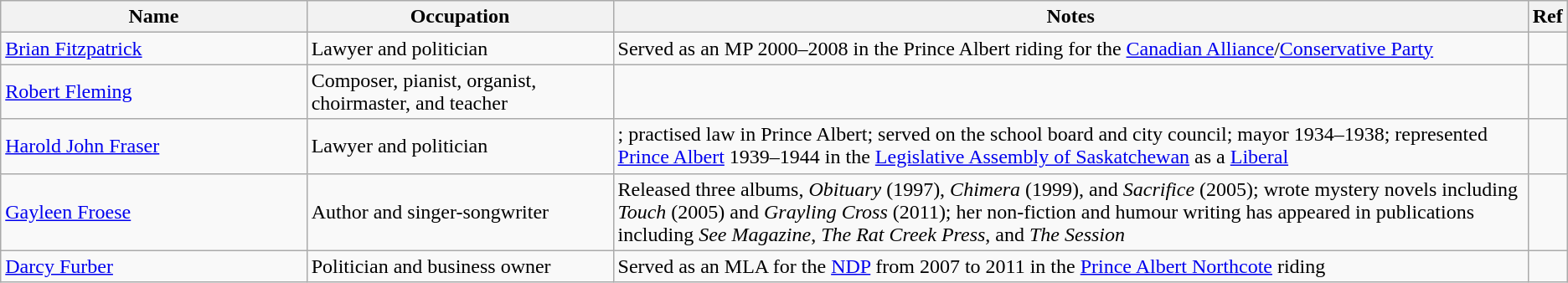<table class="wikitable sortable">
<tr align=left>
<th style="width:20%;">Name</th>
<th style="width:20%;">Occupation</th>
<th style="width:60%;">Notes</th>
<th style="width:20%;">Ref</th>
</tr>
<tr>
<td><a href='#'>Brian Fitzpatrick</a></td>
<td>Lawyer and politician</td>
<td>Served as an MP 2000–2008 in the Prince Albert riding for the <a href='#'>Canadian Alliance</a>/<a href='#'>Conservative Party</a></td>
<td></td>
</tr>
<tr>
<td><a href='#'>Robert Fleming</a></td>
<td>Composer, pianist, organist, choirmaster, and teacher</td>
<td></td>
<td></td>
</tr>
<tr>
<td><a href='#'>Harold John Fraser</a></td>
<td>Lawyer and politician</td>
<td>; practised law in Prince Albert; served on the school board and city council; mayor 1934–1938; represented <a href='#'>Prince Albert</a> 1939–1944 in the <a href='#'>Legislative Assembly of Saskatchewan</a> as a <a href='#'>Liberal</a></td>
<td></td>
</tr>
<tr>
<td><a href='#'>Gayleen Froese</a></td>
<td>Author and singer-songwriter</td>
<td>Released three albums, <em>Obituary</em> (1997), <em>Chimera</em> (1999), and <em>Sacrifice</em> (2005); wrote mystery novels including <em>Touch</em> (2005) and <em>Grayling Cross</em> (2011); her non-fiction and humour writing has appeared in publications including <em>See Magazine</em>, <em>The Rat Creek Press</em>, and <em>The Session</em></td>
<td></td>
</tr>
<tr>
<td><a href='#'>Darcy Furber</a></td>
<td>Politician and business owner</td>
<td>Served as an MLA for the <a href='#'>NDP</a> from 2007 to 2011 in the <a href='#'>Prince Albert Northcote</a> riding</td>
<td></td>
</tr>
</table>
